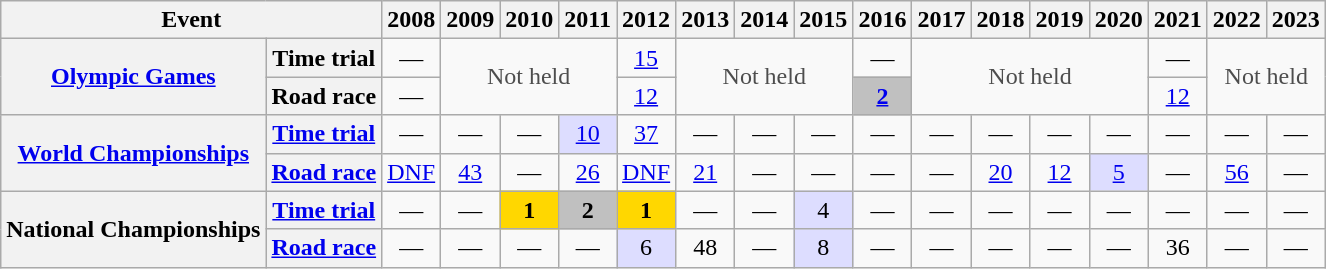<table class="wikitable plainrowheaders">
<tr>
<th scope="col" colspan=2>Event</th>
<th scope="col">2008</th>
<th scope="col">2009</th>
<th scope="col">2010</th>
<th scope="col">2011</th>
<th scope="col">2012</th>
<th scope="col">2013</th>
<th scope="col">2014</th>
<th scope="col">2015</th>
<th scope="col">2016</th>
<th scope="col">2017</th>
<th scope="col">2018</th>
<th scope="col">2019</th>
<th scope="col">2020</th>
<th scope="col">2021</th>
<th scope="col">2022</th>
<th scope="col">2023</th>
</tr>
<tr style="text-align:center;">
<th rowspan="2" scope="row"> <a href='#'>Olympic Games</a></th>
<th scope="row">Time trial</th>
<td>—</td>
<td style="color:#4d4d4d;" colspan=3 rowspan=2>Not held</td>
<td><a href='#'>15</a></td>
<td style="color:#4d4d4d;" colspan=3 rowspan=2>Not held</td>
<td>—</td>
<td style="color:#4d4d4d;" colspan=4 rowspan=2>Not held</td>
<td>—</td>
<td style="color:#4d4d4d;" colspan=2 rowspan=2>Not held</td>
</tr>
<tr style="text-align:center;">
<th scope="row">Road race</th>
<td>—</td>
<td><a href='#'>12</a></td>
<td style="background:#C0C0C0;"><a href='#'><strong>2</strong></a></td>
<td><a href='#'>12</a></td>
</tr>
<tr style="text-align:center;">
<th rowspan="2" scope="row"> <a href='#'>World Championships</a></th>
<th scope="row"><a href='#'>Time trial</a></th>
<td>—</td>
<td>—</td>
<td>—</td>
<td style="background:#ddf;"><a href='#'>10</a></td>
<td><a href='#'>37</a></td>
<td>—</td>
<td>—</td>
<td>—</td>
<td>—</td>
<td>—</td>
<td>—</td>
<td>—</td>
<td>—</td>
<td>—</td>
<td>—</td>
<td>—</td>
</tr>
<tr style="text-align:center;">
<th scope="row"><a href='#'>Road race</a></th>
<td><a href='#'>DNF</a></td>
<td><a href='#'>43</a></td>
<td>—</td>
<td><a href='#'>26</a></td>
<td><a href='#'>DNF</a></td>
<td><a href='#'>21</a></td>
<td>—</td>
<td>—</td>
<td>—</td>
<td>—</td>
<td><a href='#'>20</a></td>
<td><a href='#'>12</a></td>
<td style="background:#ddf;"><a href='#'>5</a></td>
<td>—</td>
<td><a href='#'>56</a></td>
<td>—</td>
</tr>
<tr style="text-align:center;">
<th rowspan="2" scope="row"> National Championships</th>
<th scope="row"><a href='#'>Time trial</a></th>
<td>—</td>
<td>—</td>
<td style="background:gold;"><strong>1</strong></td>
<td style="background:#C0C0C0;"><strong>2</strong></td>
<td style="background:gold;"><strong>1</strong></td>
<td>—</td>
<td>—</td>
<td style="background:#ddf;">4</td>
<td>—</td>
<td>—</td>
<td>—</td>
<td>—</td>
<td>—</td>
<td>—</td>
<td>—</td>
<td>—</td>
</tr>
<tr style="text-align:center;">
<th scope="row"><a href='#'>Road race</a></th>
<td>—</td>
<td>—</td>
<td>—</td>
<td>—</td>
<td style="background:#ddf;">6</td>
<td>48</td>
<td>—</td>
<td style="background:#ddf;">8</td>
<td>—</td>
<td>—</td>
<td>—</td>
<td>—</td>
<td>—</td>
<td>36</td>
<td>—</td>
<td>—</td>
</tr>
</table>
